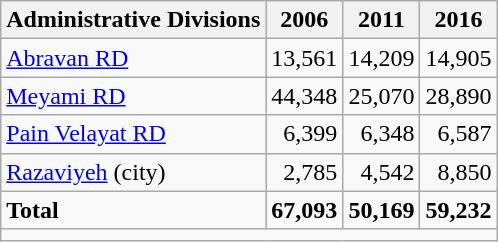<table class="wikitable">
<tr>
<th>Administrative Divisions</th>
<th>2006</th>
<th>2011</th>
<th>2016</th>
</tr>
<tr>
<td><a href='#'>Abravan RD</a></td>
<td style="text-align: right;">13,561</td>
<td style="text-align: right;">14,209</td>
<td style="text-align: right;">14,905</td>
</tr>
<tr>
<td><a href='#'>Meyami RD</a></td>
<td style="text-align: right;">44,348</td>
<td style="text-align: right;">25,070</td>
<td style="text-align: right;">28,890</td>
</tr>
<tr>
<td><a href='#'>Pain Velayat RD</a></td>
<td style="text-align: right;">6,399</td>
<td style="text-align: right;">6,348</td>
<td style="text-align: right;">6,587</td>
</tr>
<tr>
<td><a href='#'>Razaviyeh</a> (city)</td>
<td style="text-align: right;">2,785</td>
<td style="text-align: right;">4,542</td>
<td style="text-align: right;">8,850</td>
</tr>
<tr>
<td><strong>Total</strong></td>
<td style="text-align: right;"><strong>67,093</strong></td>
<td style="text-align: right;"><strong>50,169</strong></td>
<td style="text-align: right;"><strong>59,232</strong></td>
</tr>
<tr>
<td colspan=4></td>
</tr>
</table>
